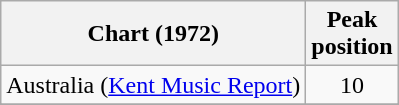<table class="wikitable sortable">
<tr>
<th align="center">Chart (1972)</th>
<th align="center">Peak<br>position</th>
</tr>
<tr>
<td>Australia (<a href='#'>Kent Music Report</a>)</td>
<td style="text-align:center;">10</td>
</tr>
<tr>
</tr>
<tr>
</tr>
<tr>
</tr>
<tr>
</tr>
<tr>
</tr>
</table>
